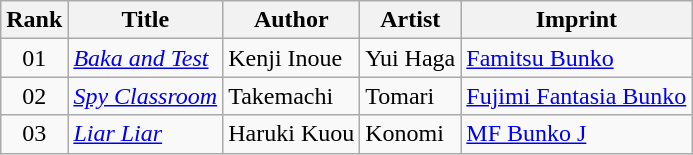<table class="wikitable">
<tr>
<th>Rank</th>
<th>Title</th>
<th>Author</th>
<th>Artist</th>
<th>Imprint</th>
</tr>
<tr>
<td align="center">01</td>
<td><em><a href='#'>Baka and Test</a></em></td>
<td>Kenji Inoue</td>
<td>Yui Haga</td>
<td><a href='#'>Famitsu Bunko</a></td>
</tr>
<tr>
<td align="center">02</td>
<td><em><a href='#'>Spy Classroom</a></em></td>
<td>Takemachi</td>
<td>Tomari</td>
<td><a href='#'>Fujimi Fantasia Bunko</a></td>
</tr>
<tr>
<td align="center">03</td>
<td><em><a href='#'>Liar Liar</a></em></td>
<td>Haruki Kuou</td>
<td>Konomi</td>
<td><a href='#'>MF Bunko J</a></td>
</tr>
</table>
